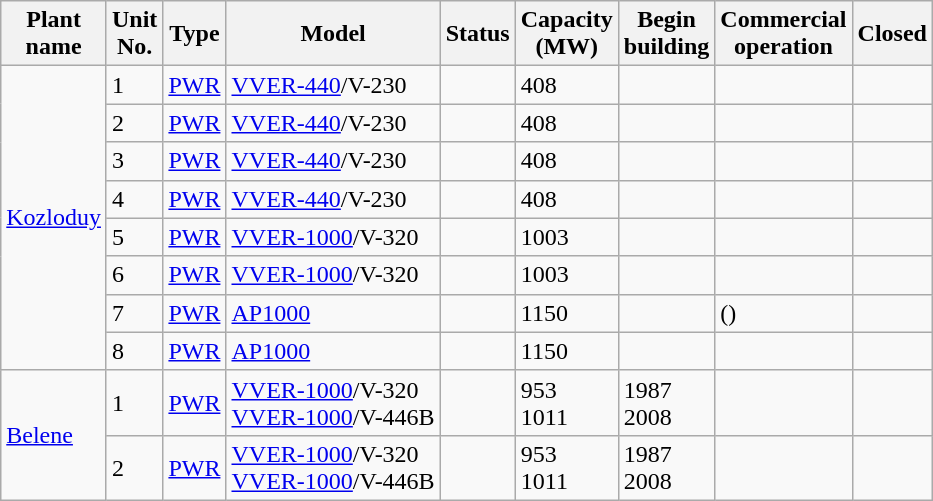<table class="wikitable sortable mw-datatable">
<tr>
<th>Plant<br>name</th>
<th>Unit<br>No.</th>
<th>Type</th>
<th>Model</th>
<th>Status</th>
<th>Capacity<br>(MW)</th>
<th>Begin<br>building</th>
<th>Commercial<br>operation</th>
<th>Closed</th>
</tr>
<tr>
<td rowspan=8><a href='#'>Kozloduy</a></td>
<td>1</td>
<td><a href='#'>PWR</a></td>
<td><a href='#'>VVER-440</a>/V-230</td>
<td></td>
<td>408</td>
<td></td>
<td></td>
<td></td>
</tr>
<tr>
<td>2</td>
<td><a href='#'>PWR</a></td>
<td><a href='#'>VVER-440</a>/V-230</td>
<td></td>
<td>408</td>
<td></td>
<td></td>
<td></td>
</tr>
<tr>
<td>3</td>
<td><a href='#'>PWR</a></td>
<td><a href='#'>VVER-440</a>/V-230</td>
<td></td>
<td>408</td>
<td></td>
<td></td>
<td></td>
</tr>
<tr>
<td>4</td>
<td><a href='#'>PWR</a></td>
<td><a href='#'>VVER-440</a>/V-230</td>
<td></td>
<td>408</td>
<td></td>
<td></td>
<td></td>
</tr>
<tr>
<td>5</td>
<td><a href='#'>PWR</a></td>
<td><a href='#'>VVER-1000</a>/V-320</td>
<td></td>
<td>1003</td>
<td></td>
<td></td>
<td></td>
</tr>
<tr>
<td>6</td>
<td><a href='#'>PWR</a></td>
<td><a href='#'>VVER-1000</a>/V-320</td>
<td></td>
<td>1003</td>
<td></td>
<td></td>
<td></td>
</tr>
<tr>
<td>7</td>
<td><a href='#'>PWR</a></td>
<td><a href='#'>AP1000</a></td>
<td></td>
<td>1150</td>
<td></td>
<td>()</td>
<td></td>
</tr>
<tr>
<td>8</td>
<td><a href='#'>PWR</a></td>
<td><a href='#'>AP1000</a></td>
<td></td>
<td>1150</td>
<td></td>
<td></td>
<td></td>
</tr>
<tr>
<td rowspan=2><a href='#'>Belene</a></td>
<td>1</td>
<td><a href='#'>PWR</a></td>
<td><a href='#'>VVER-1000</a>/V-320<br><a href='#'>VVER-1000</a>/V-446B</td>
<td></td>
<td>953<br>1011</td>
<td>1987<br>2008</td>
<td></td>
<td></td>
</tr>
<tr>
<td>2</td>
<td><a href='#'>PWR</a></td>
<td><a href='#'>VVER-1000</a>/V-320<br><a href='#'>VVER-1000</a>/V-446B</td>
<td></td>
<td>953<br>1011</td>
<td>1987<br>2008</td>
<td></td>
<td></td>
</tr>
</table>
